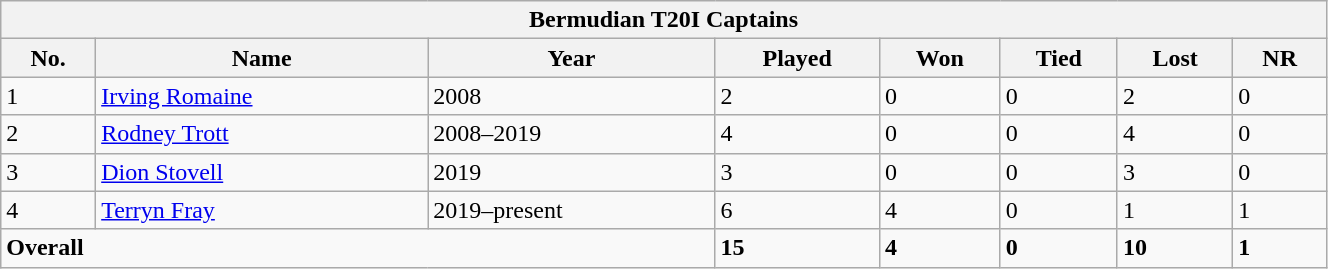<table class="wikitable" width="70%">
<tr>
<th bgcolor="#efefef" colspan=9>Bermudian T20I Captains</th>
</tr>
<tr bgcolor="#efefef">
<th>No.</th>
<th>Name</th>
<th>Year</th>
<th>Played</th>
<th>Won</th>
<th>Tied</th>
<th>Lost</th>
<th>NR</th>
</tr>
<tr>
<td>1</td>
<td><a href='#'>Irving Romaine</a></td>
<td>2008</td>
<td>2</td>
<td>0</td>
<td>0</td>
<td>2</td>
<td>0</td>
</tr>
<tr>
<td>2</td>
<td><a href='#'>Rodney Trott</a></td>
<td>2008–2019</td>
<td>4</td>
<td>0</td>
<td>0</td>
<td>4</td>
<td>0</td>
</tr>
<tr>
<td>3</td>
<td><a href='#'>Dion Stovell</a></td>
<td>2019</td>
<td>3</td>
<td>0</td>
<td>0</td>
<td>3</td>
<td>0</td>
</tr>
<tr>
<td>4</td>
<td><a href='#'>Terryn Fray</a></td>
<td>2019–present</td>
<td>6</td>
<td>4</td>
<td>0</td>
<td>1</td>
<td>1</td>
</tr>
<tr>
<td colspan=3><strong>Overall</strong></td>
<td><strong>15</strong></td>
<td><strong>4</strong></td>
<td><strong>0</strong></td>
<td><strong>10</strong></td>
<td><strong>1</strong></td>
</tr>
</table>
